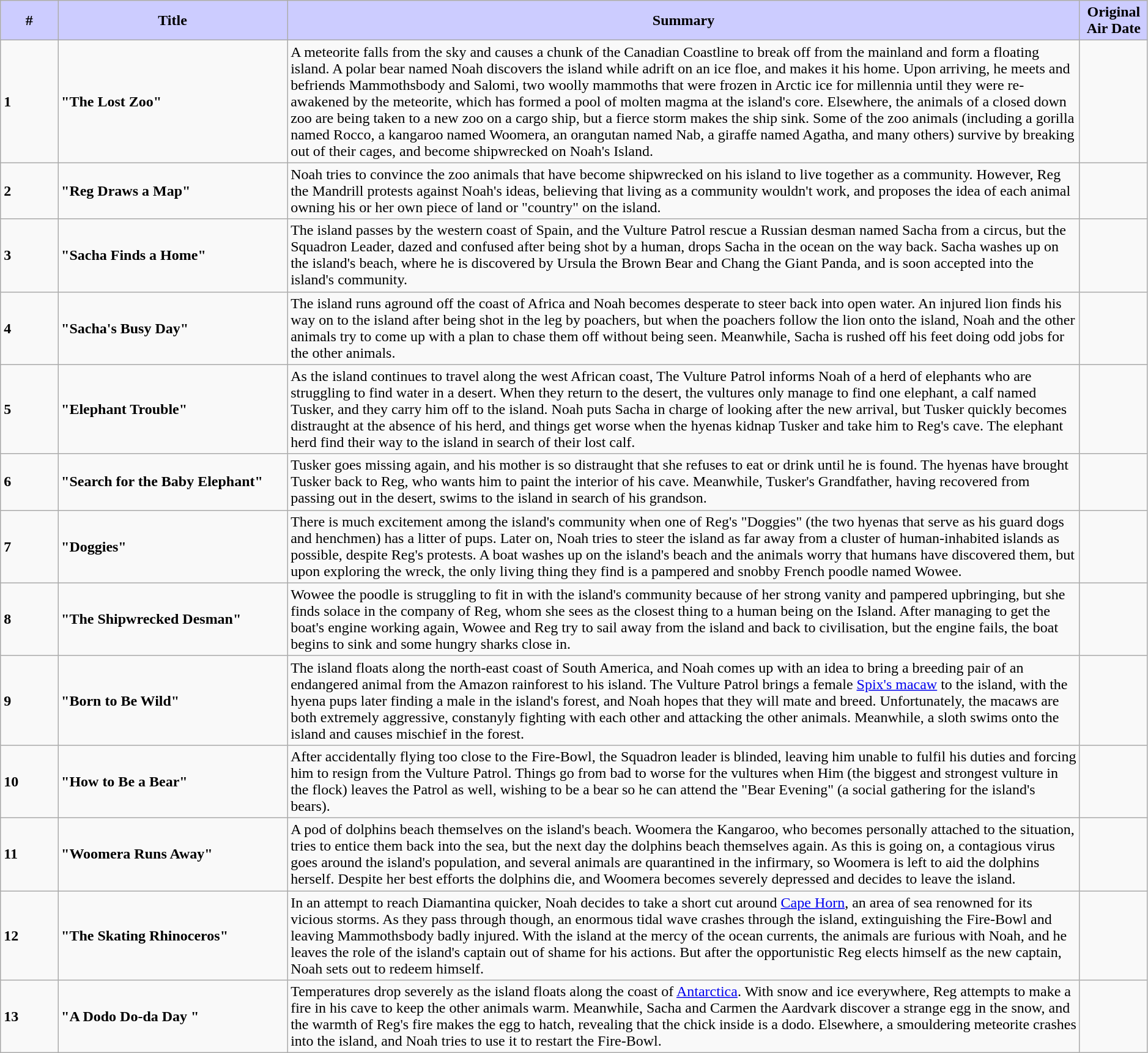<table class="wikitable" style="width:99%;">
<tr>
<th style="background:#ccf; width:5%;"><strong>#</strong></th>
<th style="background:#ccf; width:20%;"><strong>Title</strong></th>
<th style="background:#ccf;"><strong>Summary</strong></th>
<th style="background:#ccf;"><strong>Original Air Date</strong></th>
</tr>
<tr>
<td><strong>1</strong></td>
<td><strong>"The Lost Zoo"</strong></td>
<td>A meteorite falls from the sky and causes a chunk of the Canadian Coastline to break off from the mainland and form a floating island. A polar bear named Noah discovers the island while adrift on an ice floe, and makes it his home. Upon arriving, he meets and befriends Mammothsbody and Salomi, two woolly mammoths that were frozen in Arctic ice for millennia until they were re-awakened by the meteorite, which has formed a pool of molten magma at the island's core. Elsewhere, the animals of a closed down zoo are being taken to a new zoo on a cargo ship, but a fierce storm makes the ship sink. Some of the zoo animals (including a gorilla named Rocco, a kangaroo named Woomera, an orangutan named Nab, a giraffe named Agatha, and many others) survive by breaking out of their cages, and become shipwrecked on Noah's Island.</td>
<td></td>
</tr>
<tr>
<td><strong>2</strong></td>
<td><strong>"Reg Draws a Map"</strong></td>
<td>Noah tries to convince the zoo animals that have become shipwrecked on his island to live together as a community. However, Reg the Mandrill protests against Noah's ideas, believing that living as a community wouldn't work, and proposes the idea of each animal owning his or her own piece of land or "country" on the island.</td>
<td></td>
</tr>
<tr>
<td><strong>3</strong></td>
<td><strong>"Sacha Finds a Home"</strong> </td>
<td>The island passes by the western coast of Spain, and the Vulture Patrol rescue a Russian desman named Sacha from a circus, but the Squadron Leader, dazed and confused after being shot by a human, drops Sacha in the ocean on the way back. Sacha washes up on the island's beach, where he is discovered by Ursula the Brown Bear and Chang the Giant Panda, and is soon accepted into the island's community.</td>
<td></td>
</tr>
<tr>
<td><strong>4</strong></td>
<td><strong>"Sacha's Busy Day"</strong> </td>
<td>The island runs aground off the coast of Africa and Noah becomes desperate to steer back into open water. An injured lion finds his way on to the island after being shot in the leg by poachers, but when the poachers follow the lion onto the island, Noah and the other animals try to come up with a plan to chase them off without being seen. Meanwhile, Sacha is rushed off his feet doing odd jobs for the other animals.</td>
<td></td>
</tr>
<tr>
<td><strong>5</strong></td>
<td><strong>"Elephant Trouble"</strong></td>
<td>As the island continues to travel along the west African coast, The Vulture Patrol informs Noah of a herd of elephants who are struggling to find water in a desert. When they return to the desert, the vultures only manage to find one elephant, a calf named Tusker, and they carry him off to the island. Noah puts Sacha in charge of looking after the new arrival, but Tusker quickly becomes distraught at the absence of his herd, and things get worse when the hyenas kidnap Tusker and take him to Reg's cave. The elephant herd find their way to the island in search of their lost calf.</td>
<td></td>
</tr>
<tr>
<td><strong>6</strong></td>
<td><strong>"Search for the Baby Elephant"</strong></td>
<td>Tusker goes missing again, and his mother is so distraught that she refuses to eat or drink until he is found. The hyenas have brought Tusker back to Reg, who wants him to paint the interior of his cave. Meanwhile, Tusker's Grandfather, having recovered from passing out in the desert, swims to the island in search of his grandson.</td>
<td></td>
</tr>
<tr>
<td><strong>7</strong></td>
<td><strong>"Doggies"</strong></td>
<td>There is much excitement among the island's community when one of Reg's "Doggies" (the two hyenas that serve as his guard dogs and henchmen) has a litter of pups. Later on, Noah tries to steer the island as far away from a cluster of human-inhabited islands as possible, despite Reg's protests. A boat washes up on the island's beach and the animals worry that humans have discovered them, but upon exploring the wreck, the only living thing they find is a pampered and snobby French poodle named Wowee.</td>
<td></td>
</tr>
<tr>
<td><strong>8</strong></td>
<td><strong>"The Shipwrecked Desman"</strong></td>
<td>Wowee the poodle is struggling to fit in with the island's community because of her strong vanity and pampered upbringing, but she finds solace in the company of Reg, whom she sees as the closest thing to a human being on the Island. After managing to get the boat's engine working again, Wowee and Reg try to sail away from the island and back to civilisation, but the engine fails, the boat begins to sink and some hungry sharks close in.</td>
<td></td>
</tr>
<tr>
<td><strong>9</strong></td>
<td><strong>"Born to Be Wild"</strong></td>
<td>The island floats along the north-east coast of South America, and Noah comes up with an idea to bring a breeding pair of an endangered animal from the Amazon rainforest to his island. The Vulture Patrol brings a female <a href='#'>Spix's macaw</a> to the island, with the hyena pups later finding a male in the island's forest, and Noah hopes that they will mate and breed. Unfortunately, the macaws are both extremely aggressive, constanyly fighting with each other and attacking the other animals. Meanwhile, a sloth swims onto the island and causes mischief in the forest.</td>
<td></td>
</tr>
<tr>
<td><strong>10</strong></td>
<td><strong>"How to Be a Bear"</strong> </td>
<td>After accidentally flying too close to the Fire-Bowl, the Squadron leader is blinded, leaving him unable to fulfil his duties and forcing him to resign from the Vulture Patrol. Things go from bad to worse for the vultures when Him (the biggest and strongest vulture in the flock) leaves the Patrol as well, wishing to be a bear so he can attend the "Bear Evening" (a social gathering for the island's bears).</td>
<td></td>
</tr>
<tr>
<td><strong>11</strong></td>
<td><strong>"Woomera Runs Away"</strong> </td>
<td>A pod of dolphins beach themselves on the island's beach. Woomera the Kangaroo, who becomes personally attached to the situation, tries to entice them back into the sea, but the next day the dolphins beach themselves again. As this is going on, a contagious virus goes around the island's population, and several animals are quarantined in the infirmary, so Woomera is left to aid the dolphins herself. Despite her best efforts the dolphins die, and Woomera becomes severely depressed and decides to leave the island.</td>
<td></td>
</tr>
<tr>
<td><strong>12</strong></td>
<td><strong>"The Skating Rhinoceros"</strong></td>
<td>In an attempt to reach Diamantina quicker, Noah decides to take a short cut around <a href='#'>Cape Horn</a>, an area of sea renowned for its vicious storms. As they pass through though, an enormous tidal wave crashes through the island, extinguishing the Fire-Bowl and leaving Mammothsbody badly injured. With the island at the mercy of the ocean currents, the animals are furious with Noah, and he leaves the role of the island's captain out of shame for his actions. But after the opportunistic Reg elects himself as the new captain, Noah sets out to redeem himself.</td>
<td></td>
</tr>
<tr>
<td><strong>13</strong></td>
<td><strong>"A Dodo Do-da Day "</strong></td>
<td>Temperatures drop severely as the island floats along the coast of <a href='#'>Antarctica</a>. With snow and ice everywhere, Reg attempts to make a fire in his cave to keep the other animals warm. Meanwhile, Sacha and Carmen the Aardvark discover a strange egg in the snow, and the warmth of Reg's fire makes the egg to hatch, revealing that the chick inside is a dodo. Elsewhere, a smouldering meteorite crashes into the island, and Noah tries to use it to restart the Fire-Bowl.</td>
<td></td>
</tr>
</table>
